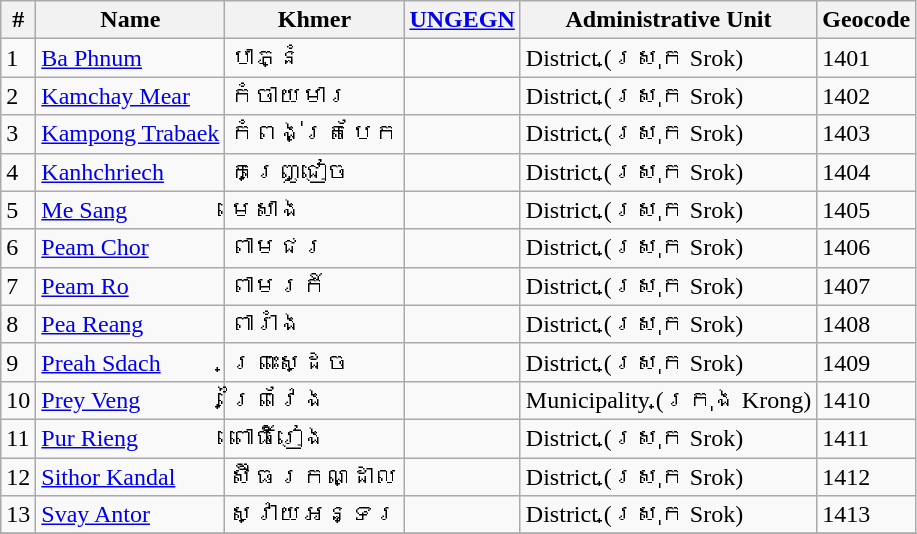<table class="wikitable sortable">
<tr>
<th>#</th>
<th>Name</th>
<th>Khmer</th>
<th><a href='#'>UNGEGN</a></th>
<th>Administrative Unit</th>
<th>Geocode</th>
</tr>
<tr>
<td>1</td>
<td><a href='#'>Ba Phnum</a></td>
<td>បាភ្នំ</td>
<td></td>
<td>District (ស្រុក Srok)</td>
<td>1401</td>
</tr>
<tr>
<td>2</td>
<td><a href='#'>Kamchay Mear</a></td>
<td>កំចាយមារ</td>
<td></td>
<td>District (ស្រុក Srok)</td>
<td>1402</td>
</tr>
<tr>
<td>3</td>
<td><a href='#'>Kampong Trabaek</a></td>
<td>កំពង់ត្របែក</td>
<td></td>
<td>District (ស្រុក Srok)</td>
<td>1403</td>
</tr>
<tr>
<td>4</td>
<td><a href='#'>Kanhchriech</a></td>
<td>កញ្ជ្រៀច</td>
<td></td>
<td>District (ស្រុក Srok)</td>
<td>1404</td>
</tr>
<tr>
<td>5</td>
<td><a href='#'>Me Sang</a></td>
<td>មេសាង</td>
<td></td>
<td>District (ស្រុក Srok)</td>
<td>1405</td>
</tr>
<tr>
<td>6</td>
<td><a href='#'>Peam Chor</a></td>
<td>ពាមជរ</td>
<td></td>
<td>District (ស្រុក Srok)</td>
<td>1406</td>
</tr>
<tr>
<td>7</td>
<td><a href='#'>Peam Ro</a></td>
<td>ពាមរក៍</td>
<td></td>
<td>District (ស្រុក Srok)</td>
<td>1407</td>
</tr>
<tr>
<td>8</td>
<td><a href='#'>Pea Reang</a></td>
<td>ពារាំង</td>
<td></td>
<td>District (ស្រុក Srok)</td>
<td>1408</td>
</tr>
<tr>
<td>9</td>
<td><a href='#'>Preah Sdach</a></td>
<td>ព្រះស្ដេច</td>
<td></td>
<td>District (ស្រុក Srok)</td>
<td>1409</td>
</tr>
<tr>
<td>10</td>
<td><a href='#'>Prey Veng</a></td>
<td>ព្រៃវែង</td>
<td></td>
<td>Municipality (ក្រុង Krong)</td>
<td>1410</td>
</tr>
<tr>
<td>11</td>
<td><a href='#'>Pur Rieng</a></td>
<td>ពោធិ៍រៀង</td>
<td></td>
<td>District (ស្រុក Srok)</td>
<td>1411</td>
</tr>
<tr>
<td>12</td>
<td><a href='#'>Sithor Kandal</a></td>
<td>ស៊ីធរកណ្ដាល</td>
<td></td>
<td>District (ស្រុក Srok)</td>
<td>1412</td>
</tr>
<tr>
<td>13</td>
<td><a href='#'>Svay Antor</a></td>
<td>ស្វាយអន្ទរ</td>
<td></td>
<td>District (ស្រុក Srok)</td>
<td>1413</td>
</tr>
<tr>
</tr>
</table>
